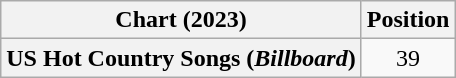<table class="wikitable plainrowheaders" style="text-align:center">
<tr>
<th scope="col">Chart (2023)</th>
<th scope="col">Position</th>
</tr>
<tr>
<th scope="row">US Hot Country Songs (<em>Billboard</em>)</th>
<td>39</td>
</tr>
</table>
